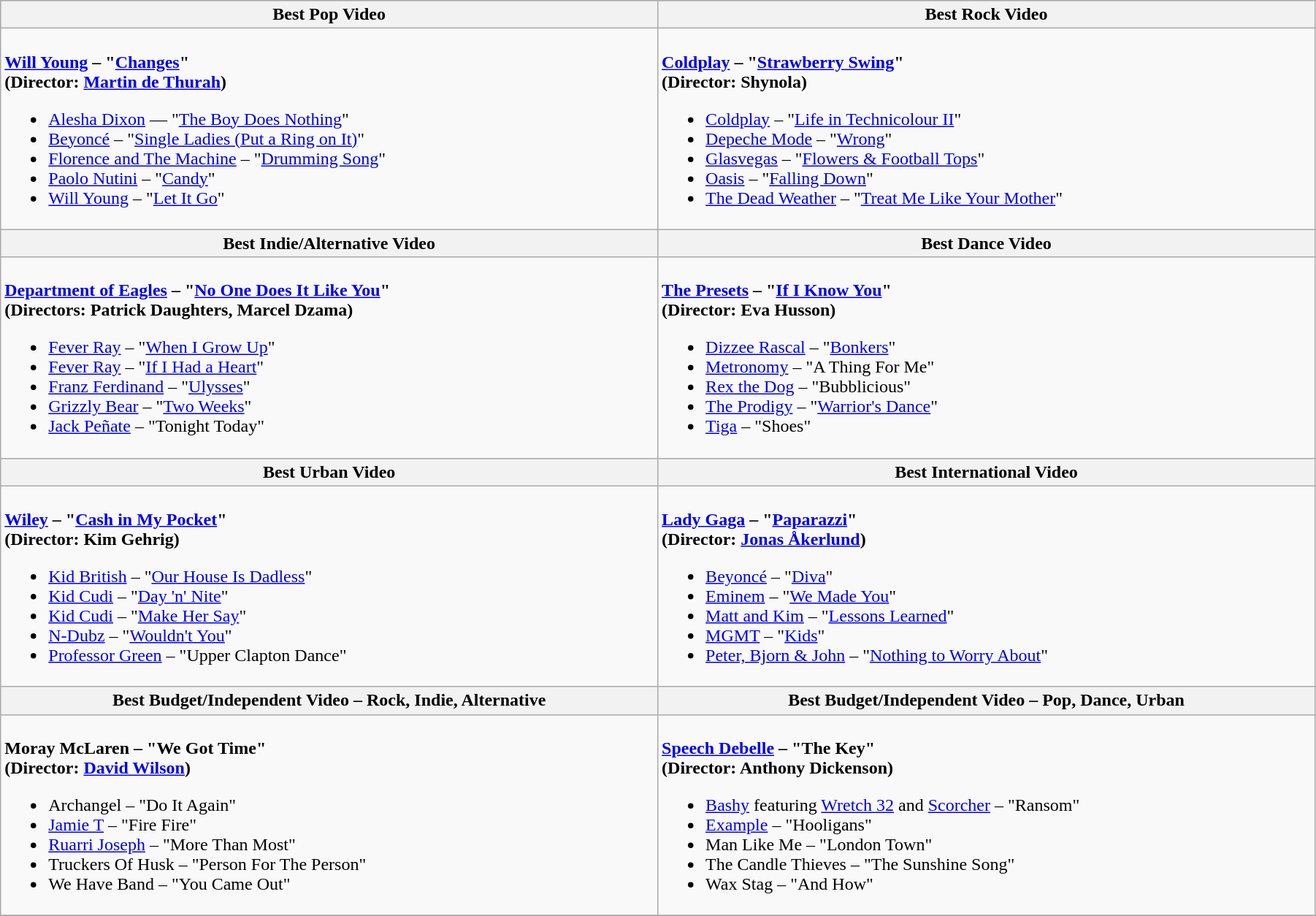<table class="wikitable" style="width:95%">
<tr bgcolor="#bebebe">
<th width="50%">Best Pop Video</th>
<th width="50%">Best Rock Video</th>
</tr>
<tr>
<td valign="top"><br><strong><a href='#'>Will Young</a> – "<a href='#'>Changes</a>"</strong> <br> <strong>(Director: <a href='#'>Martin de Thurah</a>)</strong><ul><li><a href='#'>Alesha Dixon</a> — "<a href='#'>The Boy Does Nothing</a>"</li><li><a href='#'>Beyoncé</a> – "<a href='#'>Single Ladies (Put a Ring on It)</a>"</li><li><a href='#'>Florence and The Machine</a> – "<a href='#'>Drumming Song</a>"</li><li><a href='#'>Paolo Nutini</a> – "<a href='#'>Candy</a>"</li><li><a href='#'>Will Young</a> – "<a href='#'>Let It Go</a>"</li></ul></td>
<td valign="top"><br><strong><a href='#'>Coldplay</a> – "<a href='#'>Strawberry Swing</a>"</strong> <br> <strong>(Director: Shynola)</strong><ul><li><a href='#'>Coldplay</a> – "<a href='#'>Life in Technicolour II</a>"</li><li><a href='#'>Depeche Mode</a> – "<a href='#'>Wrong</a>"</li><li><a href='#'>Glasvegas</a> – "<a href='#'>Flowers & Football Tops</a>"</li><li><a href='#'>Oasis</a> – "<a href='#'>Falling Down</a>"</li><li><a href='#'>The Dead Weather</a> – "<a href='#'>Treat Me Like Your Mother</a>"</li></ul></td>
</tr>
<tr>
<th width="50%">Best Indie/Alternative Video</th>
<th width="50%">Best Dance Video</th>
</tr>
<tr>
<td valign="top"><br><strong><a href='#'>Department of Eagles</a> – "<a href='#'>No One Does It Like You</a>"</strong> <br> <strong>(Directors: Patrick Daughters, Marcel Dzama)</strong><ul><li><a href='#'>Fever Ray</a> – "<a href='#'>When I Grow Up</a>"</li><li><a href='#'>Fever Ray</a> – "<a href='#'>If I Had a Heart</a>"</li><li><a href='#'>Franz Ferdinand</a> – "<a href='#'>Ulysses</a>"</li><li><a href='#'>Grizzly Bear</a> – "<a href='#'>Two Weeks</a>"</li><li><a href='#'>Jack Peñate</a> – "Tonight Today"</li></ul></td>
<td valign="top"><br><strong><a href='#'>The Presets</a> – "<a href='#'>If I Know You</a>"</strong> <br> <strong>(Director: Eva Husson)</strong><ul><li><a href='#'>Dizzee Rascal</a> – "<a href='#'>Bonkers</a>"</li><li><a href='#'>Metronomy</a> – "A Thing For Me"</li><li><a href='#'>Rex the Dog</a> – "Bubblicious"</li><li><a href='#'>The Prodigy</a> – "<a href='#'>Warrior's Dance</a>"</li><li><a href='#'>Tiga</a> – "Shoes"</li></ul></td>
</tr>
<tr>
<th width="50%">Best Urban Video</th>
<th width="50%">Best International Video</th>
</tr>
<tr>
<td valign="top"><br><strong><a href='#'>Wiley</a> – "<a href='#'>Cash in My Pocket</a>"</strong> <br> <strong>(Director: Kim Gehrig)</strong><ul><li><a href='#'>Kid British</a> – "<a href='#'>Our House Is Dadless</a>"</li><li><a href='#'>Kid Cudi</a> – "<a href='#'>Day 'n' Nite</a>"</li><li><a href='#'>Kid Cudi</a> – "<a href='#'>Make Her Say</a>"</li><li><a href='#'>N-Dubz</a> – "<a href='#'>Wouldn't You</a>"</li><li><a href='#'>Professor Green</a> – "Upper Clapton Dance"</li></ul></td>
<td valign="top"><br><strong><a href='#'>Lady Gaga</a> – "<a href='#'>Paparazzi</a>"</strong> <br> <strong>(Director: <a href='#'>Jonas Åkerlund</a>)</strong><ul><li><a href='#'>Beyoncé</a> – "<a href='#'>Diva</a>"</li><li><a href='#'>Eminem</a> – "<a href='#'>We Made You</a>"</li><li><a href='#'>Matt and Kim</a> – "<a href='#'>Lessons Learned</a>"</li><li><a href='#'>MGMT</a> – "<a href='#'>Kids</a>"</li><li><a href='#'>Peter, Bjorn & John</a> – "<a href='#'>Nothing to Worry About</a>"</li></ul></td>
</tr>
<tr>
<th width="50%">Best Budget/Independent Video – Rock, Indie, Alternative</th>
<th width="50%">Best Budget/Independent Video – Pop, Dance, Urban</th>
</tr>
<tr>
<td valign="top"><br><strong>Moray McLaren – "We Got Time"</strong> <br> <strong>(Director: <a href='#'>David Wilson</a>)</strong><ul><li>Archangel – "Do It Again"</li><li><a href='#'>Jamie T</a> – "Fire Fire"</li><li><a href='#'>Ruarri Joseph</a> – "More Than Most"</li><li>Truckers Of Husk – "Person For The Person"</li><li>We Have Band – "You Came Out"</li></ul></td>
<td valign="top"><br><strong><a href='#'>Speech Debelle</a> – "The Key"</strong> <br> <strong>(Director: Anthony Dickenson)</strong><ul><li><a href='#'>Bashy</a> featuring <a href='#'>Wretch 32</a> and <a href='#'>Scorcher</a> – "Ransom"</li><li><a href='#'>Example</a> – "Hooligans"</li><li>Man Like Me – "London Town"</li><li>The Candle Thieves – "The Sunshine Song"</li><li>Wax Stag – "And How"</li></ul></td>
</tr>
<tr>
</tr>
</table>
